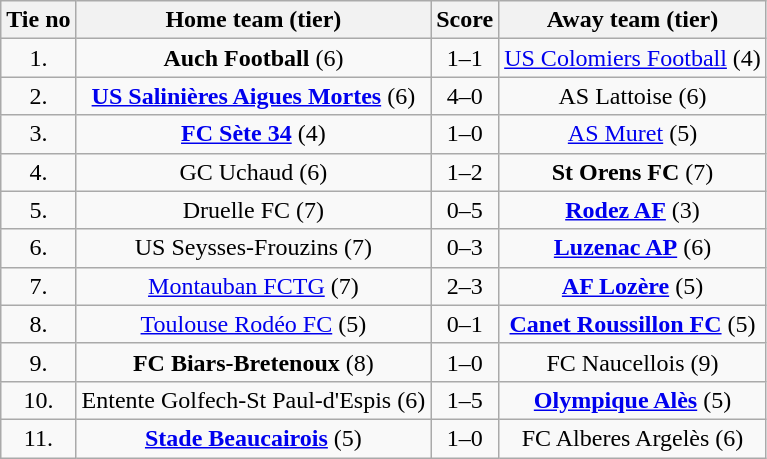<table class="wikitable" style="text-align: center">
<tr>
<th>Tie no</th>
<th>Home team (tier)</th>
<th>Score</th>
<th>Away team (tier)</th>
</tr>
<tr>
<td>1.</td>
<td><strong>Auch Football</strong> (6)</td>
<td>1–1 </td>
<td><a href='#'>US Colomiers Football</a> (4)</td>
</tr>
<tr>
<td>2.</td>
<td><strong><a href='#'>US Salinières Aigues Mortes</a></strong> (6)</td>
<td>4–0</td>
<td>AS Lattoise (6)</td>
</tr>
<tr>
<td>3.</td>
<td><strong><a href='#'>FC Sète 34</a></strong> (4)</td>
<td>1–0</td>
<td><a href='#'>AS Muret</a> (5)</td>
</tr>
<tr>
<td>4.</td>
<td>GC Uchaud (6)</td>
<td>1–2 </td>
<td><strong>St Orens FC</strong> (7)</td>
</tr>
<tr>
<td>5.</td>
<td>Druelle FC (7)</td>
<td>0–5</td>
<td><strong><a href='#'>Rodez AF</a></strong> (3)</td>
</tr>
<tr>
<td>6.</td>
<td>US Seysses-Frouzins (7)</td>
<td>0–3</td>
<td><strong><a href='#'>Luzenac AP</a></strong> (6)</td>
</tr>
<tr>
<td>7.</td>
<td><a href='#'>Montauban FCTG</a> (7)</td>
<td>2–3</td>
<td><strong><a href='#'>AF Lozère</a></strong> (5)</td>
</tr>
<tr>
<td>8.</td>
<td><a href='#'>Toulouse Rodéo FC</a> (5)</td>
<td>0–1 </td>
<td><strong><a href='#'>Canet Roussillon FC</a></strong> (5)</td>
</tr>
<tr>
<td>9.</td>
<td><strong>FC Biars-Bretenoux</strong> (8)</td>
<td>1–0</td>
<td>FC Naucellois (9)</td>
</tr>
<tr>
<td>10.</td>
<td>Entente Golfech-St Paul-d'Espis (6)</td>
<td>1–5</td>
<td><strong><a href='#'>Olympique Alès</a></strong> (5)</td>
</tr>
<tr>
<td>11.</td>
<td><strong><a href='#'>Stade Beaucairois</a></strong> (5)</td>
<td>1–0</td>
<td>FC Alberes Argelès (6)</td>
</tr>
</table>
